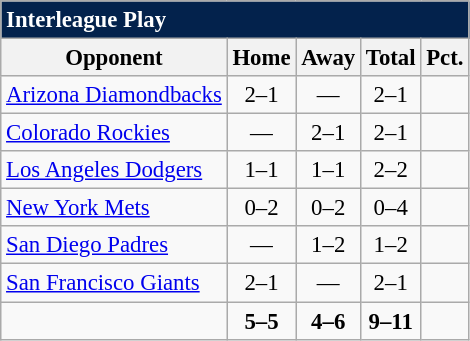<table class="wikitable" style="font-size: 95%; text-align: center">
<tr>
<td colspan="5" style="text-align:left; background:#03224c;color:#fff"><strong>Interleague Play</strong></td>
</tr>
<tr>
<th>Opponent</th>
<th>Home</th>
<th>Away</th>
<th>Total</th>
<th>Pct.</th>
</tr>
<tr>
<td style="text-align:left"><a href='#'>Arizona Diamondbacks</a></td>
<td>2–1</td>
<td>—</td>
<td>2–1</td>
<td></td>
</tr>
<tr>
<td style="text-align:left"><a href='#'>Colorado Rockies</a></td>
<td>—</td>
<td>2–1</td>
<td>2–1</td>
<td></td>
</tr>
<tr>
<td style="text-align:left"><a href='#'>Los Angeles Dodgers</a></td>
<td>1–1</td>
<td>1–1</td>
<td>2–2</td>
<td></td>
</tr>
<tr>
<td style="text-align:left"><a href='#'>New York Mets</a></td>
<td>0–2</td>
<td>0–2</td>
<td>0–4</td>
<td></td>
</tr>
<tr>
<td style="text-align:left"><a href='#'>San Diego Padres</a></td>
<td>—</td>
<td>1–2</td>
<td>1–2</td>
<td></td>
</tr>
<tr>
<td style="text-align:left"><a href='#'>San Francisco Giants</a></td>
<td>2–1</td>
<td>—</td>
<td>2–1</td>
<td></td>
</tr>
<tr style="font-weight:bold">
<td></td>
<td>5–5</td>
<td>4–6</td>
<td>9–11</td>
<td></td>
</tr>
</table>
